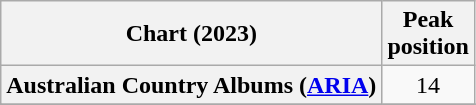<table class="wikitable sortable plainrowheaders" style="text-align:center">
<tr>
<th scope="col">Chart (2023)</th>
<th scope="col">Peak<br>position</th>
</tr>
<tr>
<th scope="row">Australian Country Albums (<a href='#'>ARIA</a>)</th>
<td>14</td>
</tr>
<tr>
</tr>
<tr>
</tr>
<tr>
</tr>
<tr>
</tr>
<tr>
</tr>
<tr>
</tr>
<tr>
</tr>
</table>
